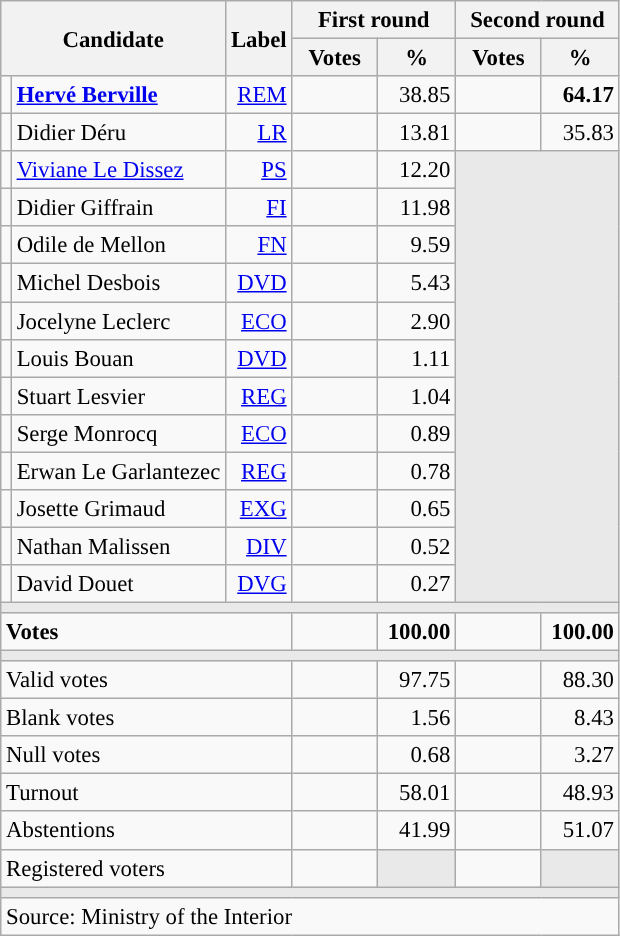<table class="wikitable" style="text-align:right;font-size:95%;">
<tr>
<th rowspan="2" colspan="2">Candidate</th>
<th rowspan="2">Label</th>
<th colspan="2">First round</th>
<th colspan="2">Second round</th>
</tr>
<tr>
<th style="width:50px;">Votes</th>
<th style="width:45px;">%</th>
<th style="width:50px;">Votes</th>
<th style="width:45px;">%</th>
</tr>
<tr>
<td style="color:inherit;background:"></td>
<td style="text-align:left;"><strong><a href='#'>Hervé Berville</a></strong></td>
<td><a href='#'>REM</a></td>
<td></td>
<td>38.85</td>
<td><strong></strong></td>
<td><strong>64.17</strong></td>
</tr>
<tr>
<td style="color:inherit;background:"></td>
<td style="text-align:left;">Didier Déru</td>
<td><a href='#'>LR</a></td>
<td></td>
<td>13.81</td>
<td></td>
<td>35.83</td>
</tr>
<tr>
<td style="color:inherit;background:"></td>
<td style="text-align:left;"><a href='#'>Viviane Le Dissez</a></td>
<td><a href='#'>PS</a></td>
<td></td>
<td>12.20</td>
<td colspan="2" rowspan="12" style="background:#E9E9E9;"></td>
</tr>
<tr>
<td style="color:inherit;background:"></td>
<td style="text-align:left;">Didier Giffrain</td>
<td><a href='#'>FI</a></td>
<td></td>
<td>11.98</td>
</tr>
<tr>
<td style="color:inherit;background:"></td>
<td style="text-align:left;">Odile de Mellon</td>
<td><a href='#'>FN</a></td>
<td></td>
<td>9.59</td>
</tr>
<tr>
<td style="color:inherit;background:"></td>
<td style="text-align:left;">Michel Desbois</td>
<td><a href='#'>DVD</a></td>
<td></td>
<td>5.43</td>
</tr>
<tr>
<td style="color:inherit;background:"></td>
<td style="text-align:left;">Jocelyne Leclerc</td>
<td><a href='#'>ECO</a></td>
<td></td>
<td>2.90</td>
</tr>
<tr>
<td style="color:inherit;background:"></td>
<td style="text-align:left;">Louis Bouan</td>
<td><a href='#'>DVD</a></td>
<td></td>
<td>1.11</td>
</tr>
<tr>
<td style="color:inherit;background:"></td>
<td style="text-align:left;">Stuart Lesvier</td>
<td><a href='#'>REG</a></td>
<td></td>
<td>1.04</td>
</tr>
<tr>
<td style="color:inherit;background:"></td>
<td style="text-align:left;">Serge Monrocq</td>
<td><a href='#'>ECO</a></td>
<td></td>
<td>0.89</td>
</tr>
<tr>
<td style="color:inherit;background:"></td>
<td style="text-align:left;">Erwan Le Garlantezec</td>
<td><a href='#'>REG</a></td>
<td></td>
<td>0.78</td>
</tr>
<tr>
<td style="color:inherit;background:"></td>
<td style="text-align:left;">Josette Grimaud</td>
<td><a href='#'>EXG</a></td>
<td></td>
<td>0.65</td>
</tr>
<tr>
<td style="color:inherit;background:"></td>
<td style="text-align:left;">Nathan Malissen</td>
<td><a href='#'>DIV</a></td>
<td></td>
<td>0.52</td>
</tr>
<tr>
<td style="color:inherit;background:"></td>
<td style="text-align:left;">David Douet</td>
<td><a href='#'>DVG</a></td>
<td></td>
<td>0.27</td>
</tr>
<tr>
<td colspan="7" style="background:#E9E9E9;"></td>
</tr>
<tr style="font-weight:bold;">
<td colspan="3" style="text-align:left;">Votes</td>
<td></td>
<td>100.00</td>
<td></td>
<td>100.00</td>
</tr>
<tr>
<td colspan="7" style="background:#E9E9E9;"></td>
</tr>
<tr>
<td colspan="3" style="text-align:left;">Valid votes</td>
<td></td>
<td>97.75</td>
<td></td>
<td>88.30</td>
</tr>
<tr>
<td colspan="3" style="text-align:left;">Blank votes</td>
<td></td>
<td>1.56</td>
<td></td>
<td>8.43</td>
</tr>
<tr>
<td colspan="3" style="text-align:left;">Null votes</td>
<td></td>
<td>0.68</td>
<td></td>
<td>3.27</td>
</tr>
<tr>
<td colspan="3" style="text-align:left;">Turnout</td>
<td></td>
<td>58.01</td>
<td></td>
<td>48.93</td>
</tr>
<tr>
<td colspan="3" style="text-align:left;">Abstentions</td>
<td></td>
<td>41.99</td>
<td></td>
<td>51.07</td>
</tr>
<tr>
<td colspan="3" style="text-align:left;">Registered voters</td>
<td></td>
<td style="color:inherit;background:#E9E9E9;"></td>
<td></td>
<td style="color:inherit;background:#E9E9E9;"></td>
</tr>
<tr>
<td colspan="7" style="background:#E9E9E9;"></td>
</tr>
<tr>
<td colspan="7" style="text-align:left;">Source: Ministry of the Interior<br></td>
</tr>
</table>
